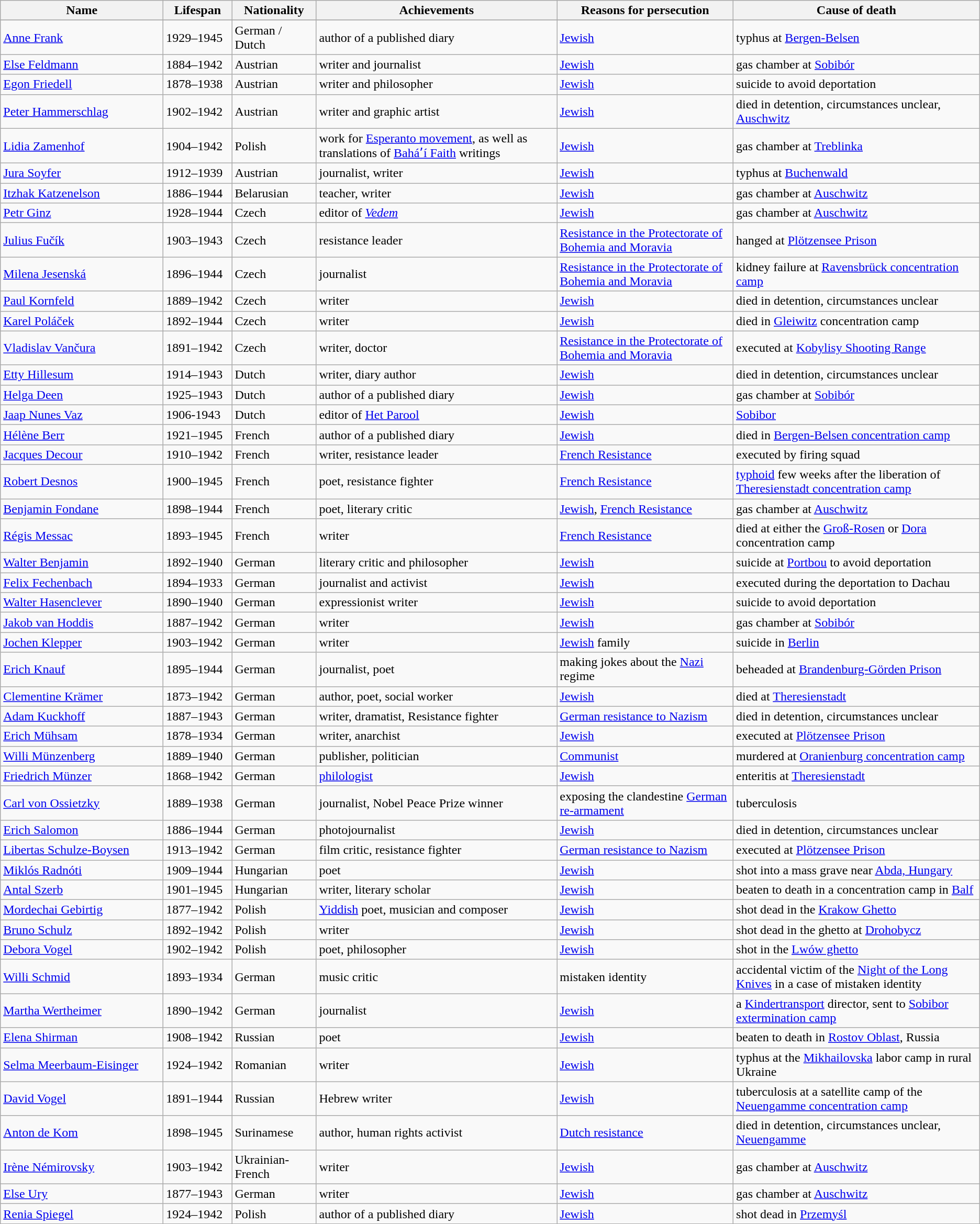<table class="wikitable sortable">
<tr align=left>
<th width=200>Name</th>
<th width=80>Lifespan</th>
<th width=100>Nationality</th>
<th>Achievements</th>
<th>Reasons for persecution</th>
<th>Cause of death</th>
</tr>
<tr>
</tr>
<tr>
</tr>
<tr [Gertrud Chodziesner (Kolmar)] [1894–1943] [German] [poet] [murdered at Auschwitz]>
</tr>
<tr>
<td><a href='#'>Anne Frank</a></td>
<td>1929–1945</td>
<td>German / Dutch</td>
<td>author of a published diary</td>
<td><a href='#'>Jewish</a></td>
<td>typhus at <a href='#'>Bergen-Belsen</a></td>
</tr>
<tr>
<td><a href='#'>Else Feldmann</a></td>
<td>1884–1942</td>
<td>Austrian</td>
<td>writer and journalist</td>
<td><a href='#'>Jewish</a></td>
<td>gas chamber at <a href='#'>Sobibór</a></td>
</tr>
<tr>
<td><a href='#'>Egon Friedell</a></td>
<td>1878–1938</td>
<td>Austrian</td>
<td>writer and philosopher</td>
<td><a href='#'>Jewish</a></td>
<td>suicide to avoid deportation</td>
</tr>
<tr>
<td><a href='#'>Peter Hammerschlag</a></td>
<td>1902–1942</td>
<td>Austrian</td>
<td>writer and graphic artist</td>
<td><a href='#'>Jewish</a></td>
<td>died in detention, circumstances unclear, <a href='#'>Auschwitz</a></td>
</tr>
<tr>
<td><a href='#'>Lidia Zamenhof</a></td>
<td>1904–1942</td>
<td>Polish</td>
<td>work for <a href='#'>Esperanto movement</a>, as well as translations of <a href='#'>Baháʼí Faith</a> writings</td>
<td><a href='#'>Jewish</a></td>
<td>gas chamber at <a href='#'>Treblinka</a></td>
</tr>
<tr>
<td><a href='#'>Jura Soyfer</a></td>
<td>1912–1939</td>
<td>Austrian</td>
<td>journalist, writer</td>
<td><a href='#'>Jewish</a></td>
<td>typhus at <a href='#'>Buchenwald</a></td>
</tr>
<tr>
<td><a href='#'>Itzhak Katzenelson</a></td>
<td>1886–1944</td>
<td>Belarusian</td>
<td>teacher, writer</td>
<td><a href='#'>Jewish</a></td>
<td>gas chamber at <a href='#'>Auschwitz</a></td>
</tr>
<tr>
<td><a href='#'>Petr Ginz</a></td>
<td>1928–1944</td>
<td>Czech</td>
<td>editor of <em><a href='#'>Vedem</a></em></td>
<td><a href='#'>Jewish</a></td>
<td>gas chamber at <a href='#'>Auschwitz</a></td>
</tr>
<tr>
<td><a href='#'>Julius Fučík</a></td>
<td>1903–1943</td>
<td>Czech</td>
<td>resistance leader</td>
<td><a href='#'>Resistance in the Protectorate of Bohemia and Moravia</a></td>
<td>hanged at <a href='#'>Plötzensee Prison</a></td>
</tr>
<tr>
<td><a href='#'>Milena Jesenská</a></td>
<td>1896–1944</td>
<td>Czech</td>
<td>journalist</td>
<td><a href='#'>Resistance in the Protectorate of Bohemia and Moravia</a></td>
<td>kidney failure at <a href='#'>Ravensbrück concentration camp</a></td>
</tr>
<tr>
<td><a href='#'>Paul Kornfeld</a></td>
<td>1889–1942</td>
<td>Czech</td>
<td>writer</td>
<td><a href='#'>Jewish</a></td>
<td>died in detention, circumstances unclear</td>
</tr>
<tr>
<td><a href='#'>Karel Poláček</a></td>
<td>1892–1944</td>
<td>Czech</td>
<td>writer</td>
<td><a href='#'>Jewish</a></td>
<td>died in <a href='#'>Gleiwitz</a> concentration camp</td>
</tr>
<tr>
<td><a href='#'>Vladislav Vančura</a></td>
<td>1891–1942</td>
<td>Czech</td>
<td>writer, doctor</td>
<td><a href='#'>Resistance in the Protectorate of Bohemia and Moravia</a></td>
<td>executed at <a href='#'>Kobylisy Shooting Range</a></td>
</tr>
<tr>
<td><a href='#'>Etty Hillesum</a></td>
<td>1914–1943</td>
<td>Dutch</td>
<td>writer, diary author</td>
<td><a href='#'>Jewish</a></td>
<td>died in detention, circumstances unclear</td>
</tr>
<tr>
<td><a href='#'>Helga Deen</a></td>
<td>1925–1943</td>
<td>Dutch</td>
<td>author of a published diary</td>
<td><a href='#'>Jewish</a></td>
<td>gas chamber at <a href='#'>Sobibór</a></td>
</tr>
<tr>
<td><a href='#'>Jaap Nunes Vaz</a></td>
<td>1906-1943</td>
<td>Dutch</td>
<td>editor of <a href='#'>Het Parool</a></td>
<td><a href='#'>Jewish</a></td>
<td><a href='#'>Sobibor</a></td>
</tr>
<tr>
<td><a href='#'>Hélène Berr</a></td>
<td>1921–1945</td>
<td>French</td>
<td>author of a published diary</td>
<td><a href='#'>Jewish</a></td>
<td>died in <a href='#'>Bergen-Belsen concentration camp</a></td>
</tr>
<tr>
<td><a href='#'>Jacques Decour</a></td>
<td>1910–1942</td>
<td>French</td>
<td>writer, resistance leader</td>
<td><a href='#'>French Resistance</a></td>
<td>executed by firing squad </td>
</tr>
<tr>
<td><a href='#'>Robert Desnos</a></td>
<td>1900–1945</td>
<td>French</td>
<td>poet, resistance fighter</td>
<td><a href='#'>French Resistance</a></td>
<td><a href='#'>typhoid</a> few weeks after the liberation of <a href='#'>Theresienstadt concentration camp</a></td>
</tr>
<tr>
<td><a href='#'>Benjamin Fondane</a></td>
<td>1898–1944</td>
<td>French</td>
<td>poet, literary critic</td>
<td><a href='#'>Jewish</a>, <a href='#'>French Resistance</a></td>
<td>gas chamber at <a href='#'>Auschwitz</a></td>
</tr>
<tr>
<td><a href='#'>Régis Messac</a></td>
<td>1893–1945</td>
<td>French</td>
<td>writer</td>
<td><a href='#'>French Resistance</a></td>
<td>died at either the <a href='#'>Groß-Rosen</a> or <a href='#'>Dora</a> concentration camp</td>
</tr>
<tr>
<td><a href='#'>Walter Benjamin</a></td>
<td>1892–1940</td>
<td>German</td>
<td>literary critic and philosopher</td>
<td><a href='#'>Jewish</a></td>
<td>suicide at <a href='#'>Portbou</a> to avoid deportation</td>
</tr>
<tr>
<td><a href='#'>Felix Fechenbach</a></td>
<td>1894–1933</td>
<td>German</td>
<td>journalist and activist</td>
<td><a href='#'>Jewish</a></td>
<td>executed during the deportation to Dachau</td>
</tr>
<tr>
<td><a href='#'>Walter Hasenclever</a></td>
<td>1890–1940</td>
<td>German</td>
<td>expressionist writer</td>
<td><a href='#'>Jewish</a></td>
<td>suicide to avoid deportation</td>
</tr>
<tr>
<td><a href='#'>Jakob van Hoddis</a></td>
<td>1887–1942</td>
<td>German</td>
<td>writer</td>
<td><a href='#'>Jewish</a></td>
<td>gas chamber at <a href='#'>Sobibór</a></td>
</tr>
<tr>
<td><a href='#'>Jochen Klepper</a></td>
<td>1903–1942</td>
<td>German</td>
<td>writer</td>
<td><a href='#'>Jewish</a> family</td>
<td>suicide in <a href='#'>Berlin</a></td>
</tr>
<tr>
<td><a href='#'>Erich Knauf</a></td>
<td>1895–1944</td>
<td>German</td>
<td>journalist, poet</td>
<td>making jokes about the <a href='#'>Nazi</a> regime</td>
<td>beheaded at <a href='#'>Brandenburg-Görden Prison</a></td>
</tr>
<tr>
<td><a href='#'>Clementine Krämer</a></td>
<td>1873–1942</td>
<td>German</td>
<td>author, poet, social worker</td>
<td><a href='#'>Jewish</a></td>
<td>died at <a href='#'>Theresienstadt</a></td>
</tr>
<tr>
<td><a href='#'>Adam Kuckhoff</a></td>
<td>1887–1943</td>
<td>German</td>
<td>writer, dramatist, Resistance fighter</td>
<td><a href='#'>German resistance to Nazism</a></td>
<td>died in detention, circumstances unclear</td>
</tr>
<tr>
<td><a href='#'>Erich Mühsam</a></td>
<td>1878–1934</td>
<td>German</td>
<td>writer, anarchist</td>
<td><a href='#'>Jewish</a></td>
<td>executed at <a href='#'>Plötzensee Prison</a></td>
</tr>
<tr>
<td><a href='#'>Willi Münzenberg</a></td>
<td>1889–1940</td>
<td>German</td>
<td>publisher, politician</td>
<td><a href='#'>Communist</a></td>
<td>murdered at <a href='#'>Oranienburg concentration camp</a></td>
</tr>
<tr>
<td><a href='#'>Friedrich Münzer</a></td>
<td>1868–1942</td>
<td>German</td>
<td><a href='#'>philologist</a></td>
<td><a href='#'>Jewish</a></td>
<td>enteritis at <a href='#'>Theresienstadt</a></td>
</tr>
<tr>
<td><a href='#'>Carl von Ossietzky</a></td>
<td>1889–1938</td>
<td>German</td>
<td>journalist, Nobel Peace Prize winner</td>
<td>exposing the clandestine <a href='#'>German re-armament</a></td>
<td>tuberculosis </td>
</tr>
<tr>
<td><a href='#'>Erich Salomon</a></td>
<td>1886–1944</td>
<td>German</td>
<td>photojournalist</td>
<td><a href='#'>Jewish</a></td>
<td>died in detention, circumstances unclear</td>
</tr>
<tr>
<td><a href='#'>Libertas Schulze-Boysen</a></td>
<td>1913–1942</td>
<td>German</td>
<td>film critic, resistance fighter</td>
<td><a href='#'>German resistance to Nazism</a></td>
<td>executed at <a href='#'>Plötzensee Prison</a></td>
</tr>
<tr>
<td><a href='#'>Miklós Radnóti</a></td>
<td>1909–1944</td>
<td>Hungarian</td>
<td>poet</td>
<td><a href='#'>Jewish</a></td>
<td>shot into a mass grave near <a href='#'>Abda, Hungary</a></td>
</tr>
<tr>
<td><a href='#'>Antal Szerb</a></td>
<td>1901–1945</td>
<td>Hungarian</td>
<td>writer, literary scholar</td>
<td><a href='#'>Jewish</a></td>
<td>beaten to death in a concentration camp in <a href='#'>Balf</a></td>
</tr>
<tr>
<td><a href='#'>Mordechai Gebirtig</a></td>
<td>1877–1942</td>
<td>Polish</td>
<td><a href='#'>Yiddish</a> poet, musician and composer</td>
<td><a href='#'>Jewish</a></td>
<td>shot dead in the <a href='#'>Krakow Ghetto</a></td>
</tr>
<tr>
<td><a href='#'>Bruno Schulz</a></td>
<td>1892–1942</td>
<td>Polish</td>
<td>writer</td>
<td><a href='#'>Jewish</a></td>
<td>shot dead in the ghetto at <a href='#'>Drohobycz</a></td>
</tr>
<tr>
<td><a href='#'>Debora Vogel</a></td>
<td>1902–1942</td>
<td>Polish</td>
<td>poet, philosopher</td>
<td><a href='#'>Jewish</a></td>
<td>shot in the <a href='#'>Lwów ghetto</a></td>
</tr>
<tr>
<td><a href='#'>Willi Schmid</a></td>
<td>1893–1934</td>
<td>German</td>
<td>music critic</td>
<td>mistaken identity</td>
<td>accidental victim of the <a href='#'>Night of the Long Knives</a> in a case of mistaken identity</td>
</tr>
<tr>
<td><a href='#'>Martha Wertheimer</a></td>
<td>1890–1942</td>
<td>German</td>
<td>journalist</td>
<td><a href='#'>Jewish</a></td>
<td>a <a href='#'>Kindertransport</a> director, sent to <a href='#'>Sobibor extermination camp</a></td>
</tr>
<tr>
<td><a href='#'>Elena Shirman</a></td>
<td>1908–1942</td>
<td>Russian</td>
<td>poet</td>
<td><a href='#'>Jewish</a></td>
<td>beaten to death in <a href='#'>Rostov Oblast</a>, Russia</td>
</tr>
<tr>
<td><a href='#'>Selma Meerbaum-Eisinger</a></td>
<td>1924–1942</td>
<td>Romanian</td>
<td>writer</td>
<td><a href='#'>Jewish</a></td>
<td>typhus at the <a href='#'>Mikhailovska</a> labor camp in rural Ukraine</td>
</tr>
<tr>
<td><a href='#'>David Vogel</a></td>
<td>1891–1944</td>
<td>Russian</td>
<td>Hebrew writer</td>
<td><a href='#'>Jewish</a></td>
<td>tuberculosis at a satellite camp of the <a href='#'>Neuengamme concentration camp</a></td>
</tr>
<tr>
<td><a href='#'>Anton de Kom</a></td>
<td>1898–1945</td>
<td>Surinamese</td>
<td>author, human rights activist</td>
<td><a href='#'>Dutch resistance</a></td>
<td>died in detention, circumstances unclear, <a href='#'>Neuengamme</a></td>
</tr>
<tr>
<td><a href='#'>Irène Némirovsky</a></td>
<td>1903–1942</td>
<td>Ukrainian-French</td>
<td>writer</td>
<td><a href='#'>Jewish</a></td>
<td>gas chamber at <a href='#'>Auschwitz</a></td>
</tr>
<tr>
<td><a href='#'>Else Ury</a></td>
<td>1877–1943</td>
<td>German</td>
<td>writer</td>
<td><a href='#'>Jewish</a></td>
<td>gas chamber at <a href='#'>Auschwitz</a></td>
</tr>
<tr>
<td><a href='#'>Renia Spiegel</a></td>
<td>1924–1942</td>
<td>Polish</td>
<td>author of a published diary</td>
<td><a href='#'>Jewish</a></td>
<td>shot dead in <a href='#'>Przemyśl</a></td>
</tr>
</table>
